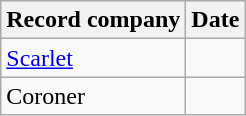<table class="wikitable sortable">
<tr>
<th>Record company</th>
<th>Date</th>
</tr>
<tr>
<td><a href='#'>Scarlet</a></td>
<td></td>
</tr>
<tr>
<td>Coroner</td>
<td></td>
</tr>
</table>
